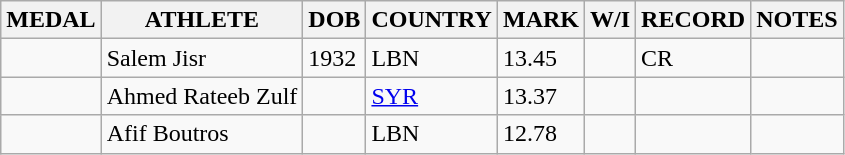<table class="wikitable">
<tr>
<th>MEDAL</th>
<th>ATHLETE</th>
<th>DOB</th>
<th>COUNTRY</th>
<th>MARK</th>
<th>W/I</th>
<th>RECORD</th>
<th>NOTES</th>
</tr>
<tr>
<td></td>
<td>Salem Jisr</td>
<td>1932</td>
<td>LBN</td>
<td>13.45</td>
<td></td>
<td>CR</td>
<td></td>
</tr>
<tr>
<td></td>
<td>Ahmed Rateeb Zulf</td>
<td></td>
<td><a href='#'>SYR</a></td>
<td>13.37</td>
<td></td>
<td></td>
<td></td>
</tr>
<tr>
<td></td>
<td>Afif Boutros</td>
<td></td>
<td>LBN</td>
<td>12.78</td>
<td></td>
<td></td>
<td></td>
</tr>
</table>
